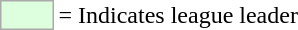<table>
<tr>
<td style="background:#DDFFDD; border:1px solid #aaa; width:2em;"></td>
<td>= Indicates league leader</td>
</tr>
</table>
